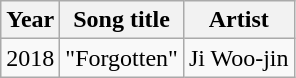<table class="wikitable">
<tr>
<th>Year</th>
<th>Song title</th>
<th>Artist</th>
</tr>
<tr>
<td>2018</td>
<td>"Forgotten"</td>
<td>Ji Woo-jin</td>
</tr>
</table>
